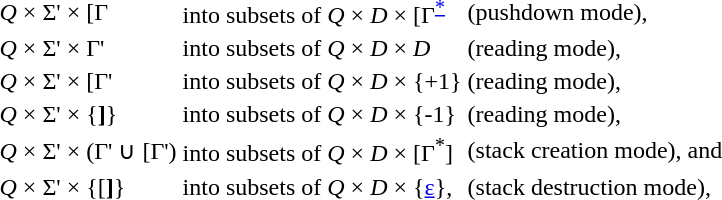<table>
<tr>
<td>     </td>
<td><em>Q</em> × Σ' × [Γ</td>
<td>into subsets of <em>Q</em> × <em>D</em> × [Γ<sup><a href='#'>*</a></sup></td>
<td>(pushdown mode),</td>
</tr>
<tr>
<td></td>
<td><em>Q</em> × Σ' × Γ'</td>
<td>into subsets of <em>Q</em> × <em>D</em> × <em>D</em></td>
<td>(reading mode),</td>
</tr>
<tr>
<td></td>
<td><em>Q</em> × Σ' × [Γ'</td>
<td>into subsets of <em>Q</em> × <em>D</em> × {+1}</td>
<td>(reading mode),</td>
</tr>
<tr>
<td></td>
<td><em>Q</em> × Σ' × {<strong>]</strong>}</td>
<td>into subsets of <em>Q</em> × <em>D</em> × {-1}</td>
<td>(reading mode),</td>
</tr>
<tr>
<td></td>
<td><em>Q</em> × Σ' × (Γ' ∪ [Γ')</td>
<td>into subsets of <em>Q</em> × <em>D</em> × [Γ<sup>*</sup>]</td>
<td>(stack creation mode), and</td>
</tr>
<tr>
<td></td>
<td><em>Q</em> × Σ' × {[<strong>]</strong>}</td>
<td>into subsets of <em>Q</em> × <em>D</em> × {<a href='#'>ε</a>},</td>
<td>(stack destruction mode),</td>
</tr>
</table>
